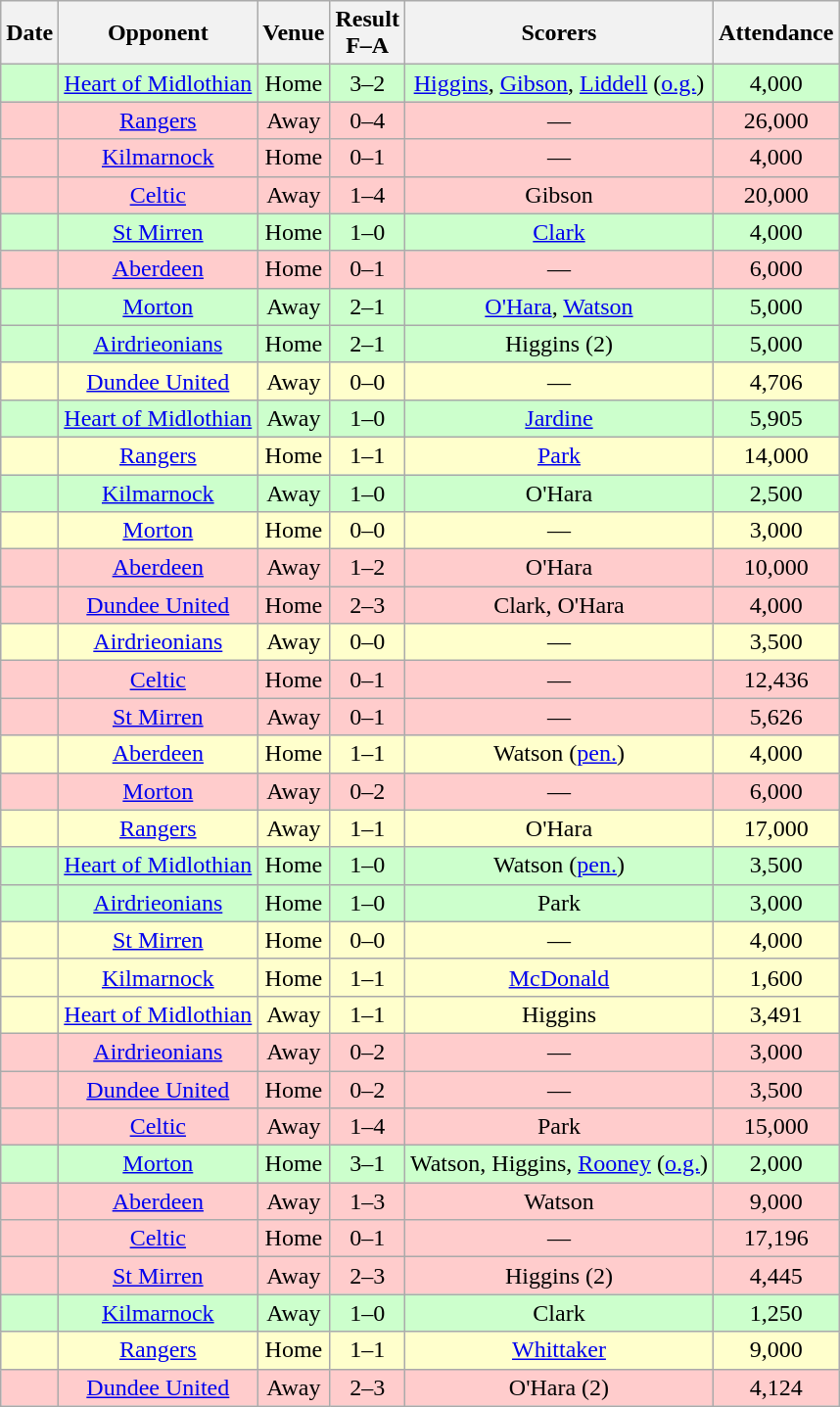<table class="wikitable sortable" style="text-align:center;">
<tr>
<th>Date</th>
<th>Opponent</th>
<th>Venue</th>
<th>Result<br>F–A</th>
<th class=unsortable>Scorers</th>
<th>Attendance</th>
</tr>
<tr bgcolor="#CCFFCC">
<td></td>
<td><a href='#'>Heart of Midlothian</a></td>
<td>Home</td>
<td>3–2</td>
<td><a href='#'>Higgins</a>, <a href='#'>Gibson</a>, <a href='#'>Liddell</a> (<a href='#'>o.g.</a>)</td>
<td>4,000</td>
</tr>
<tr bgcolor="#FFCCCC">
<td></td>
<td><a href='#'>Rangers</a></td>
<td>Away</td>
<td>0–4</td>
<td>—</td>
<td>26,000</td>
</tr>
<tr bgcolor="#FFCCCC">
<td></td>
<td><a href='#'>Kilmarnock</a></td>
<td>Home</td>
<td>0–1</td>
<td>—</td>
<td>4,000</td>
</tr>
<tr bgcolor="#FFCCCC">
<td></td>
<td><a href='#'>Celtic</a></td>
<td>Away</td>
<td>1–4</td>
<td>Gibson</td>
<td>20,000</td>
</tr>
<tr bgcolor="#CCFFCC">
<td></td>
<td><a href='#'>St Mirren</a></td>
<td>Home</td>
<td>1–0</td>
<td><a href='#'>Clark</a></td>
<td>4,000</td>
</tr>
<tr bgcolor="#FFCCCC">
<td></td>
<td><a href='#'>Aberdeen</a></td>
<td>Home</td>
<td>0–1</td>
<td>—</td>
<td>6,000</td>
</tr>
<tr bgcolor="#CCFFCC">
<td></td>
<td><a href='#'>Morton</a></td>
<td>Away</td>
<td>2–1</td>
<td><a href='#'>O'Hara</a>, <a href='#'>Watson</a></td>
<td>5,000</td>
</tr>
<tr bgcolor="#CCFFCC">
<td></td>
<td><a href='#'>Airdrieonians</a></td>
<td>Home</td>
<td>2–1</td>
<td>Higgins (2)</td>
<td>5,000</td>
</tr>
<tr bgcolor="#FFFFCC">
<td></td>
<td><a href='#'>Dundee United</a></td>
<td>Away</td>
<td>0–0</td>
<td>—</td>
<td>4,706</td>
</tr>
<tr bgcolor="#CCFFCC">
<td></td>
<td><a href='#'>Heart of Midlothian</a></td>
<td>Away</td>
<td>1–0</td>
<td><a href='#'>Jardine</a></td>
<td>5,905</td>
</tr>
<tr bgcolor="#FFFFCC">
<td></td>
<td><a href='#'>Rangers</a></td>
<td>Home</td>
<td>1–1</td>
<td><a href='#'>Park</a></td>
<td>14,000</td>
</tr>
<tr bgcolor="#CCFFCC">
<td></td>
<td><a href='#'>Kilmarnock</a></td>
<td>Away</td>
<td>1–0</td>
<td>O'Hara</td>
<td>2,500</td>
</tr>
<tr bgcolor="#FFFFCC">
<td></td>
<td><a href='#'>Morton</a></td>
<td>Home</td>
<td>0–0</td>
<td>—</td>
<td>3,000</td>
</tr>
<tr bgcolor="#FFCCCC">
<td></td>
<td><a href='#'>Aberdeen</a></td>
<td>Away</td>
<td>1–2</td>
<td>O'Hara</td>
<td>10,000</td>
</tr>
<tr bgcolor="#FFCCCC">
<td></td>
<td><a href='#'>Dundee United</a></td>
<td>Home</td>
<td>2–3</td>
<td>Clark, O'Hara</td>
<td>4,000</td>
</tr>
<tr bgcolor="#FFFFCC">
<td></td>
<td><a href='#'>Airdrieonians</a></td>
<td>Away</td>
<td>0–0</td>
<td>—</td>
<td>3,500</td>
</tr>
<tr bgcolor="#FFCCCC">
<td></td>
<td><a href='#'>Celtic</a></td>
<td>Home</td>
<td>0–1</td>
<td>—</td>
<td>12,436</td>
</tr>
<tr bgcolor="#FFCCCC">
<td></td>
<td><a href='#'>St Mirren</a></td>
<td>Away</td>
<td>0–1</td>
<td>—</td>
<td>5,626</td>
</tr>
<tr bgcolor="#FFFFCC">
<td></td>
<td><a href='#'>Aberdeen</a></td>
<td>Home</td>
<td>1–1</td>
<td>Watson (<a href='#'>pen.</a>)</td>
<td>4,000</td>
</tr>
<tr bgcolor="#FFCCCC">
<td></td>
<td><a href='#'>Morton</a></td>
<td>Away</td>
<td>0–2</td>
<td>—</td>
<td>6,000</td>
</tr>
<tr bgcolor="#FFFFCC">
<td></td>
<td><a href='#'>Rangers</a></td>
<td>Away</td>
<td>1–1</td>
<td>O'Hara</td>
<td>17,000</td>
</tr>
<tr bgcolor="#CCFFCC">
<td></td>
<td><a href='#'>Heart of Midlothian</a></td>
<td>Home</td>
<td>1–0</td>
<td>Watson (<a href='#'>pen.</a>)</td>
<td>3,500</td>
</tr>
<tr bgcolor="#CCFFCC">
<td></td>
<td><a href='#'>Airdrieonians</a></td>
<td>Home</td>
<td>1–0</td>
<td>Park</td>
<td>3,000</td>
</tr>
<tr bgcolor="#FFFFCC">
<td></td>
<td><a href='#'>St Mirren</a></td>
<td>Home</td>
<td>0–0</td>
<td>—</td>
<td>4,000</td>
</tr>
<tr bgcolor="#FFFFCC">
<td></td>
<td><a href='#'>Kilmarnock</a></td>
<td>Home</td>
<td>1–1</td>
<td><a href='#'>McDonald</a></td>
<td>1,600</td>
</tr>
<tr bgcolor="#FFFFCC">
<td></td>
<td><a href='#'>Heart of Midlothian</a></td>
<td>Away</td>
<td>1–1</td>
<td>Higgins</td>
<td>3,491</td>
</tr>
<tr bgcolor="#FFCCCC">
<td></td>
<td><a href='#'>Airdrieonians</a></td>
<td>Away</td>
<td>0–2</td>
<td>—</td>
<td>3,000</td>
</tr>
<tr bgcolor="#FFCCCC">
<td></td>
<td><a href='#'>Dundee United</a></td>
<td>Home</td>
<td>0–2</td>
<td>—</td>
<td>3,500</td>
</tr>
<tr bgcolor="#FFCCCC">
<td></td>
<td><a href='#'>Celtic</a></td>
<td>Away</td>
<td>1–4</td>
<td>Park</td>
<td>15,000</td>
</tr>
<tr bgcolor="#CCFFCC">
<td></td>
<td><a href='#'>Morton</a></td>
<td>Home</td>
<td>3–1</td>
<td>Watson, Higgins, <a href='#'>Rooney</a> (<a href='#'>o.g.</a>)</td>
<td>2,000</td>
</tr>
<tr bgcolor="#FFCCCC">
<td></td>
<td><a href='#'>Aberdeen</a></td>
<td>Away</td>
<td>1–3</td>
<td>Watson</td>
<td>9,000</td>
</tr>
<tr bgcolor="#FFCCCC">
<td></td>
<td><a href='#'>Celtic</a></td>
<td>Home</td>
<td>0–1</td>
<td>—</td>
<td>17,196</td>
</tr>
<tr bgcolor="#FFCCCC">
<td></td>
<td><a href='#'>St Mirren</a></td>
<td>Away</td>
<td>2–3</td>
<td>Higgins (2)</td>
<td>4,445</td>
</tr>
<tr bgcolor="#CCFFCC">
<td></td>
<td><a href='#'>Kilmarnock</a></td>
<td>Away</td>
<td>1–0</td>
<td>Clark</td>
<td>1,250</td>
</tr>
<tr bgcolor="#FFFFCC">
<td></td>
<td><a href='#'>Rangers</a></td>
<td>Home</td>
<td>1–1</td>
<td><a href='#'>Whittaker</a></td>
<td>9,000</td>
</tr>
<tr bgcolor="#FFCCCC">
<td></td>
<td><a href='#'>Dundee United</a></td>
<td>Away</td>
<td>2–3</td>
<td>O'Hara (2)</td>
<td>4,124</td>
</tr>
</table>
